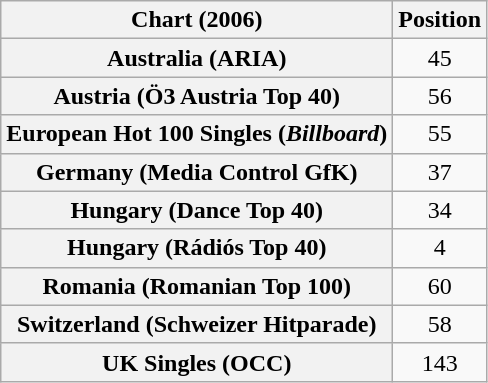<table class="wikitable sortable plainrowheaders" style="text-align:center">
<tr>
<th scope="col">Chart (2006)</th>
<th scope="col">Position</th>
</tr>
<tr>
<th scope="row">Australia (ARIA)</th>
<td>45</td>
</tr>
<tr>
<th scope="row">Austria (Ö3 Austria Top 40)</th>
<td>56</td>
</tr>
<tr>
<th scope="row">European Hot 100 Singles (<em>Billboard</em>)</th>
<td>55</td>
</tr>
<tr>
<th scope="row">Germany (Media Control GfK)</th>
<td>37</td>
</tr>
<tr>
<th scope="row">Hungary (Dance Top 40)</th>
<td>34</td>
</tr>
<tr>
<th scope="row">Hungary (Rádiós Top 40)</th>
<td>4</td>
</tr>
<tr>
<th scope="row">Romania (Romanian Top 100)</th>
<td>60</td>
</tr>
<tr>
<th scope="row">Switzerland (Schweizer Hitparade)</th>
<td>58</td>
</tr>
<tr>
<th scope="row">UK Singles (OCC)</th>
<td>143</td>
</tr>
</table>
